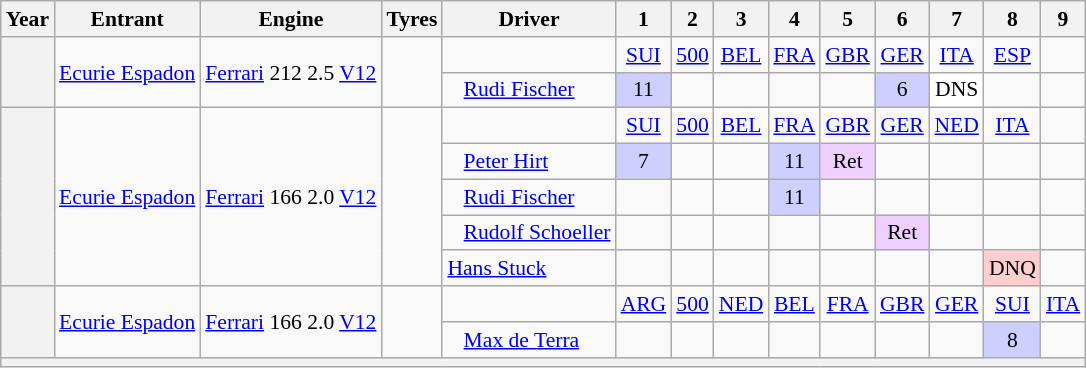<table class="wikitable" style="text-align:center; font-size:90%">
<tr>
<th>Year</th>
<th>Entrant</th>
<th>Engine</th>
<th>Tyres</th>
<th>Driver</th>
<th>1</th>
<th>2</th>
<th>3</th>
<th>4</th>
<th>5</th>
<th>6</th>
<th>7</th>
<th>8</th>
<th>9</th>
</tr>
<tr>
<th rowspan=2></th>
<td rowspan=2><a href='#'>Ecurie Espadon</a></td>
<td rowspan=2><a href='#'>Ferrari</a> 212 2.5 <a href='#'>V12</a></td>
<td rowspan=2></td>
<td></td>
<td><a href='#'>SUI</a></td>
<td><a href='#'>500</a></td>
<td><a href='#'>BEL</a></td>
<td><a href='#'>FRA</a></td>
<td><a href='#'>GBR</a></td>
<td><a href='#'>GER</a></td>
<td><a href='#'>ITA</a></td>
<td><a href='#'>ESP</a></td>
<td></td>
</tr>
<tr>
<td align="left">   <a href='#'>Rudi Fischer</a></td>
<td style="background-color:#CFCFFF">11</td>
<td></td>
<td></td>
<td></td>
<td></td>
<td style="background-color:#CFCFFF">6</td>
<td style="background-color:#FFFFFF">DNS</td>
<td></td>
<td></td>
</tr>
<tr>
<th rowspan=5></th>
<td rowspan=5><a href='#'>Ecurie Espadon</a></td>
<td rowspan=5><a href='#'>Ferrari</a> 166 2.0 <a href='#'>V12</a></td>
<td rowspan=5></td>
<td></td>
<td><a href='#'>SUI</a></td>
<td><a href='#'>500</a></td>
<td><a href='#'>BEL</a></td>
<td><a href='#'>FRA</a></td>
<td><a href='#'>GBR</a></td>
<td><a href='#'>GER</a></td>
<td><a href='#'>NED</a></td>
<td><a href='#'>ITA</a></td>
<td></td>
</tr>
<tr>
<td align="left">   <a href='#'>Peter Hirt</a></td>
<td style="background-color:#cfcfff">7</td>
<td></td>
<td></td>
<td style="background-color:#cfcfff">11</td>
<td style="background-color:#EFCFFF">Ret</td>
<td></td>
<td></td>
<td></td>
<td></td>
</tr>
<tr>
<td align="left">   <a href='#'>Rudi Fischer</a></td>
<td></td>
<td></td>
<td></td>
<td style="background-color:#cfcfff">11</td>
<td></td>
<td></td>
<td></td>
<td></td>
<td></td>
</tr>
<tr>
<td align="left">   <a href='#'>Rudolf Schoeller</a></td>
<td></td>
<td></td>
<td></td>
<td></td>
<td></td>
<td style="background-color:#EFCFFF">Ret</td>
<td></td>
<td></td>
<td></td>
</tr>
<tr>
<td align="left"> <a href='#'>Hans Stuck</a></td>
<td></td>
<td></td>
<td></td>
<td></td>
<td></td>
<td></td>
<td></td>
<td style="background-color:#FFCFCF">DNQ</td>
<td></td>
</tr>
<tr>
<th rowspan=2></th>
<td rowspan=2><a href='#'>Ecurie Espadon</a></td>
<td rowspan=2><a href='#'>Ferrari</a> 166 2.0 <a href='#'>V12</a></td>
<td rowspan=2></td>
<td></td>
<td><a href='#'>ARG</a></td>
<td><a href='#'>500</a></td>
<td><a href='#'>NED</a></td>
<td><a href='#'>BEL</a></td>
<td><a href='#'>FRA</a></td>
<td><a href='#'>GBR</a></td>
<td><a href='#'>GER</a></td>
<td><a href='#'>SUI</a></td>
<td><a href='#'>ITA</a></td>
</tr>
<tr>
<td align="left">   <a href='#'>Max de Terra</a></td>
<td></td>
<td></td>
<td></td>
<td></td>
<td></td>
<td></td>
<td></td>
<td style="background-color:#cfcfff">8</td>
<td></td>
</tr>
<tr>
<th colspan="14"></th>
</tr>
</table>
